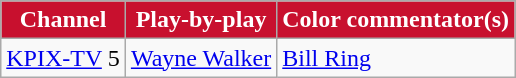<table class="wikitable">
<tr>
<th style="color:#FFFFFF; background:#C8102E;">Channel</th>
<th style="color:#FFFFFF; background:#C8102E;">Play-by-play</th>
<th style="color:#FFFFFF; background:#C8102E;">Color commentator(s)</th>
</tr>
<tr>
<td><a href='#'>KPIX-TV</a> 5</td>
<td><a href='#'>Wayne Walker</a></td>
<td><a href='#'>Bill Ring</a></td>
</tr>
</table>
